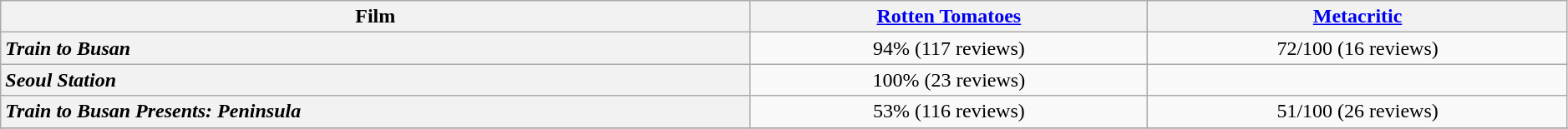<table class="wikitable sortable" width=99% border="1" style="text-align: center;">
<tr>
<th>Film</th>
<th><a href='#'>Rotten Tomatoes</a></th>
<th><a href='#'>Metacritic</a></th>
</tr>
<tr>
<th style="text-align: left;"><em>Train to Busan</em></th>
<td>94% (117 reviews)</td>
<td>72/100 (16 reviews)</td>
</tr>
<tr>
<th style="text-align: left;"><em>Seoul Station</em></th>
<td>100% (23 reviews)</td>
<td></td>
</tr>
<tr>
<th style="text-align: left;"><em>Train to Busan Presents: Peninsula</em></th>
<td>53% (116 reviews)</td>
<td>51/100 (26 reviews)</td>
</tr>
<tr>
</tr>
<tr>
</tr>
</table>
